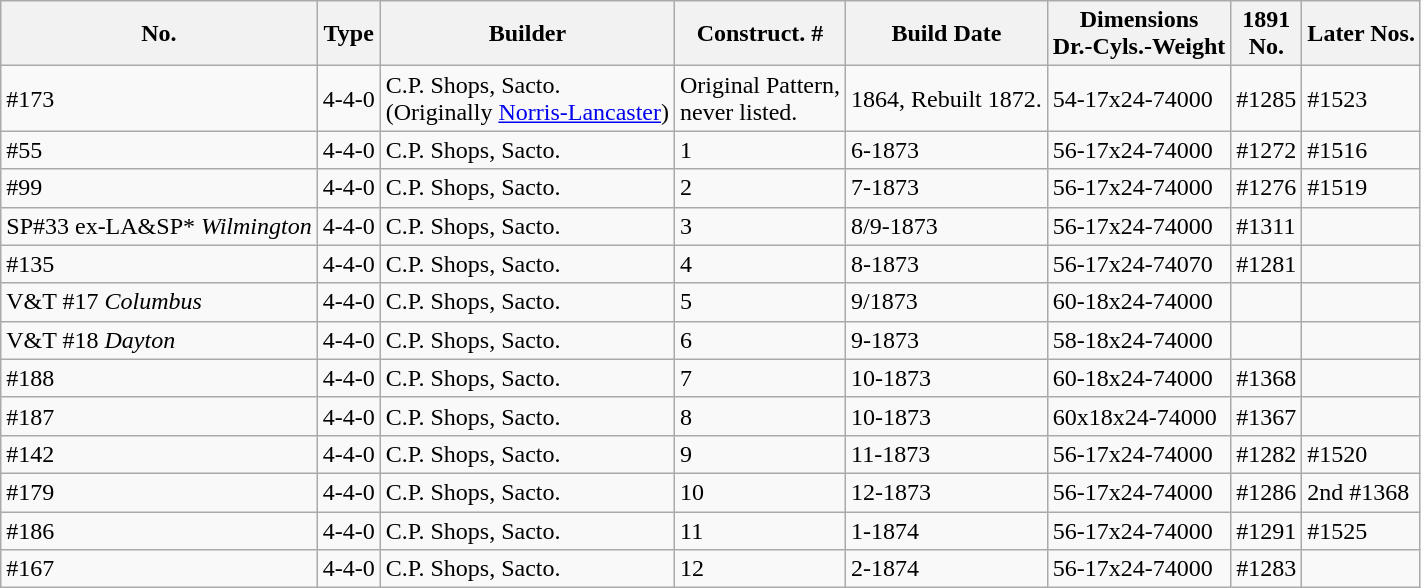<table class="wikitable">
<tr>
<th>No.</th>
<th>Type</th>
<th>Builder</th>
<th>Construct. #</th>
<th>Build Date</th>
<th>Dimensions<br>Dr.-Cyls.-Weight</th>
<th>1891<br>No.</th>
<th>Later Nos.</th>
</tr>
<tr>
<td>#173</td>
<td>4-4-0</td>
<td>C.P. Shops, Sacto.<br>(Originally <a href='#'>Norris-Lancaster</a>)</td>
<td>Original Pattern,<br>never listed.</td>
<td>1864, Rebuilt 1872.</td>
<td>54-17x24-74000</td>
<td>#1285</td>
<td>#1523</td>
</tr>
<tr>
<td>#55</td>
<td>4-4-0</td>
<td>C.P. Shops, Sacto.</td>
<td>1</td>
<td>6-1873</td>
<td>56-17x24-74000</td>
<td>#1272</td>
<td>#1516</td>
</tr>
<tr>
<td>#99</td>
<td>4-4-0</td>
<td>C.P. Shops, Sacto.</td>
<td>2</td>
<td>7-1873</td>
<td>56-17x24-74000</td>
<td>#1276</td>
<td>#1519</td>
</tr>
<tr>
<td>SP#33 ex-LA&SP* <em>Wilmington</em></td>
<td>4-4-0</td>
<td>C.P. Shops, Sacto.</td>
<td>3</td>
<td>8/9-1873</td>
<td>56-17x24-74000</td>
<td>#1311</td>
<td></td>
</tr>
<tr>
<td>#135</td>
<td>4-4-0</td>
<td>C.P. Shops, Sacto.</td>
<td>4</td>
<td>8-1873</td>
<td>56-17x24-74070</td>
<td>#1281</td>
<td></td>
</tr>
<tr>
<td>V&T #17 <em>Columbus</em></td>
<td>4-4-0</td>
<td>C.P. Shops, Sacto.</td>
<td>5</td>
<td>9/1873</td>
<td>60-18x24-74000</td>
<td></td>
<td></td>
</tr>
<tr>
<td>V&T #18 <em>Dayton</em></td>
<td>4-4-0</td>
<td>C.P. Shops, Sacto.</td>
<td>6</td>
<td>9-1873</td>
<td>58-18x24-74000</td>
<td></td>
<td></td>
</tr>
<tr>
<td>#188</td>
<td>4-4-0</td>
<td>C.P. Shops, Sacto.</td>
<td>7</td>
<td>10-1873</td>
<td>60-18x24-74000</td>
<td>#1368</td>
<td></td>
</tr>
<tr>
<td>#187</td>
<td>4-4-0</td>
<td>C.P. Shops, Sacto.</td>
<td>8</td>
<td>10-1873</td>
<td>60x18x24-74000</td>
<td>#1367</td>
<td></td>
</tr>
<tr>
<td>#142</td>
<td>4-4-0</td>
<td>C.P. Shops, Sacto.</td>
<td>9</td>
<td>11-1873</td>
<td>56-17x24-74000</td>
<td>#1282</td>
<td>#1520</td>
</tr>
<tr>
<td>#179</td>
<td>4-4-0</td>
<td>C.P. Shops, Sacto.</td>
<td>10</td>
<td>12-1873</td>
<td>56-17x24-74000</td>
<td>#1286</td>
<td>2nd #1368</td>
</tr>
<tr>
<td>#186</td>
<td>4-4-0</td>
<td>C.P. Shops, Sacto.</td>
<td>11</td>
<td>1-1874</td>
<td>56-17x24-74000</td>
<td>#1291</td>
<td>#1525</td>
</tr>
<tr>
<td>#167</td>
<td>4-4-0</td>
<td>C.P. Shops, Sacto.</td>
<td>12</td>
<td>2-1874</td>
<td>56-17x24-74000</td>
<td>#1283</td>
<td></td>
</tr>
</table>
